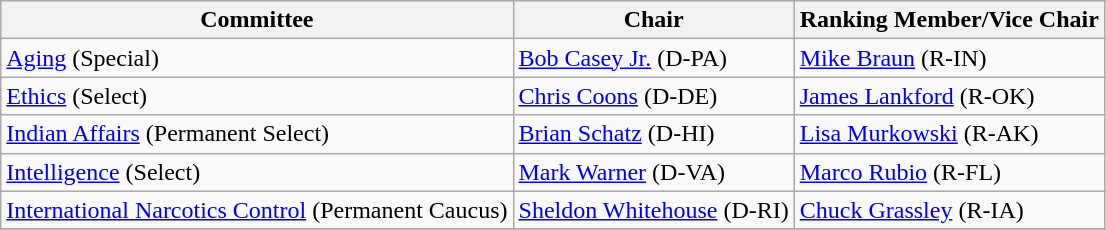<table class="wikitable">
<tr>
<th>Committee</th>
<th>Chair</th>
<th>Ranking Member/Vice Chair</th>
</tr>
<tr>
<td><a href='#'>Aging</a> (Special)</td>
<td><a href='#'>Bob Casey Jr.</a> (D-PA)</td>
<td><a href='#'>Mike Braun</a> (R-IN)</td>
</tr>
<tr>
<td><a href='#'>Ethics</a> (Select)</td>
<td><a href='#'>Chris Coons</a> (D-DE)</td>
<td><a href='#'>James Lankford</a> (R-OK)</td>
</tr>
<tr>
<td><a href='#'>Indian Affairs</a> (Permanent Select)</td>
<td><a href='#'>Brian Schatz</a> (D-HI)</td>
<td><a href='#'>Lisa Murkowski</a> (R-AK)</td>
</tr>
<tr>
<td><a href='#'>Intelligence</a> (Select)</td>
<td><a href='#'>Mark Warner</a> (D-VA)</td>
<td><a href='#'>Marco Rubio</a> (R-FL)</td>
</tr>
<tr>
<td><a href='#'>International Narcotics Control</a> (Permanent Caucus)</td>
<td><a href='#'>Sheldon Whitehouse</a> (D-RI)</td>
<td><a href='#'>Chuck Grassley</a> (R-IA)</td>
</tr>
<tr>
</tr>
</table>
